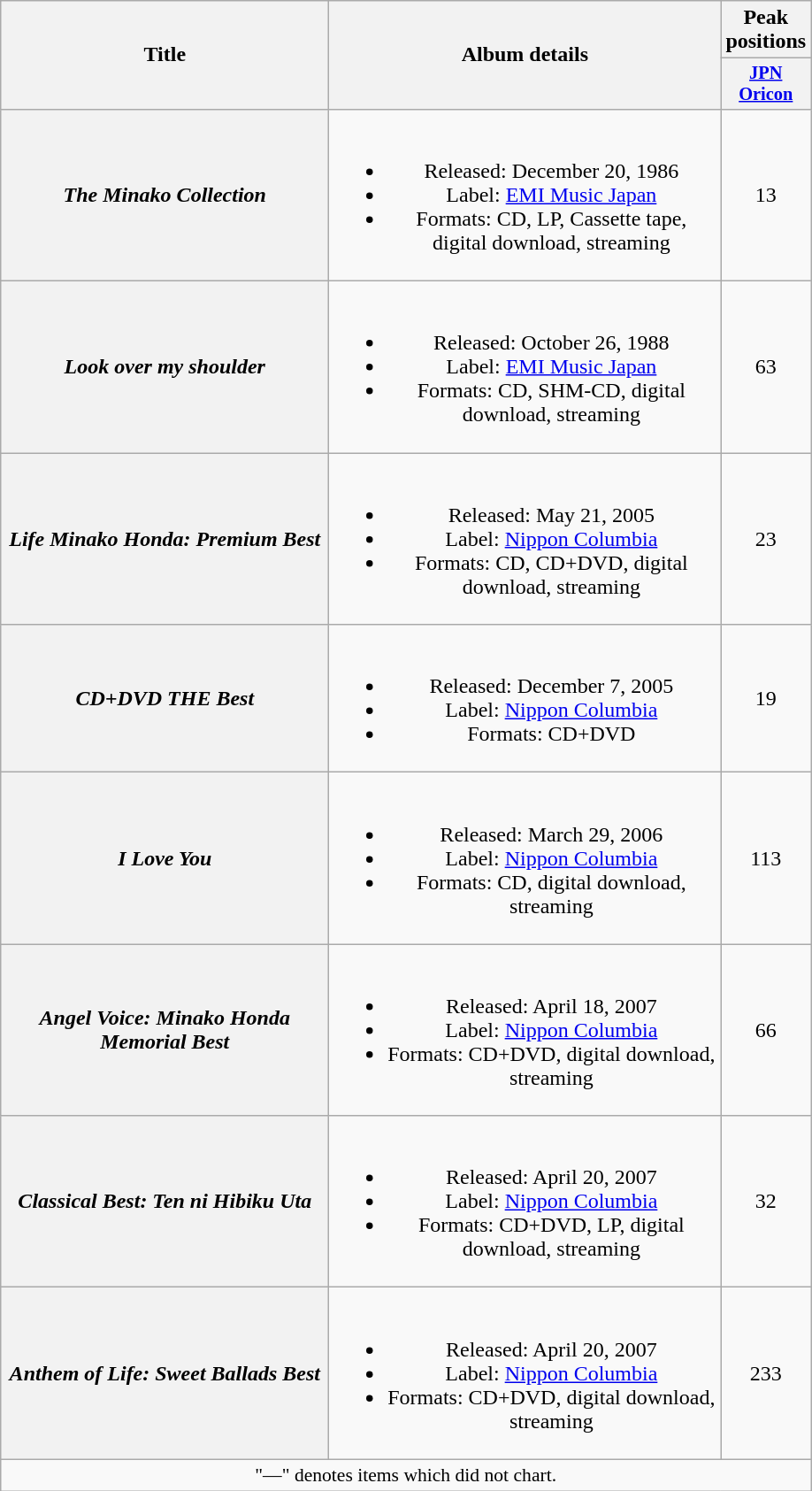<table class="wikitable plainrowheaders" style="text-align:center;">
<tr>
<th style="width:15em;" rowspan="2">Title</th>
<th style="width:18em;" rowspan="2">Album details</th>
<th colspan="1">Peak positions</th>
</tr>
<tr>
<th style="width:3em;font-size:85%"><a href='#'>JPN<br>Oricon</a><br></th>
</tr>
<tr>
<th scope="row"><em>The Minako Collection</em></th>
<td><br><ul><li>Released: December 20, 1986</li><li>Label: <a href='#'>EMI Music Japan</a></li><li>Formats: CD, LP, Cassette tape, digital download, streaming</li></ul></td>
<td>13</td>
</tr>
<tr>
<th scope="row"><em>Look over my shoulder</em></th>
<td><br><ul><li>Released: October 26, 1988</li><li>Label: <a href='#'>EMI Music Japan</a></li><li>Formats: CD, SHM-CD, digital download, streaming</li></ul></td>
<td>63</td>
</tr>
<tr>
<th scope="row"><em>Life Minako Honda: Premium Best</em></th>
<td><br><ul><li>Released: May 21, 2005</li><li>Label: <a href='#'>Nippon Columbia</a></li><li>Formats: CD, CD+DVD, digital download, streaming</li></ul></td>
<td>23</td>
</tr>
<tr>
<th scope="row"><em>CD+DVD THE Best</em></th>
<td><br><ul><li>Released: December 7, 2005</li><li>Label: <a href='#'>Nippon Columbia</a></li><li>Formats: CD+DVD</li></ul></td>
<td>19</td>
</tr>
<tr>
<th scope="row"><em>I Love You</em></th>
<td><br><ul><li>Released: March 29, 2006</li><li>Label: <a href='#'>Nippon Columbia</a></li><li>Formats: CD, digital download, streaming</li></ul></td>
<td>113</td>
</tr>
<tr>
<th scope="row"><em>Angel Voice: Minako Honda Memorial Best</em></th>
<td><br><ul><li>Released: April 18, 2007</li><li>Label: <a href='#'>Nippon Columbia</a></li><li>Formats: CD+DVD, digital download, streaming</li></ul></td>
<td>66</td>
</tr>
<tr>
<th scope="row"><em>Classical Best: Ten ni Hibiku Uta</em></th>
<td><br><ul><li>Released: April 20, 2007</li><li>Label: <a href='#'>Nippon Columbia</a></li><li>Formats: CD+DVD, LP, digital download, streaming</li></ul></td>
<td>32</td>
</tr>
<tr>
<th scope="row"><em>Anthem of Life: Sweet Ballads Best</em></th>
<td><br><ul><li>Released: April 20, 2007</li><li>Label: <a href='#'>Nippon Columbia</a></li><li>Formats: CD+DVD, digital download, streaming</li></ul></td>
<td>233</td>
</tr>
<tr>
<td colspan="11" align="center" style="font-size:90%;">"—" denotes items which did not chart.</td>
</tr>
</table>
